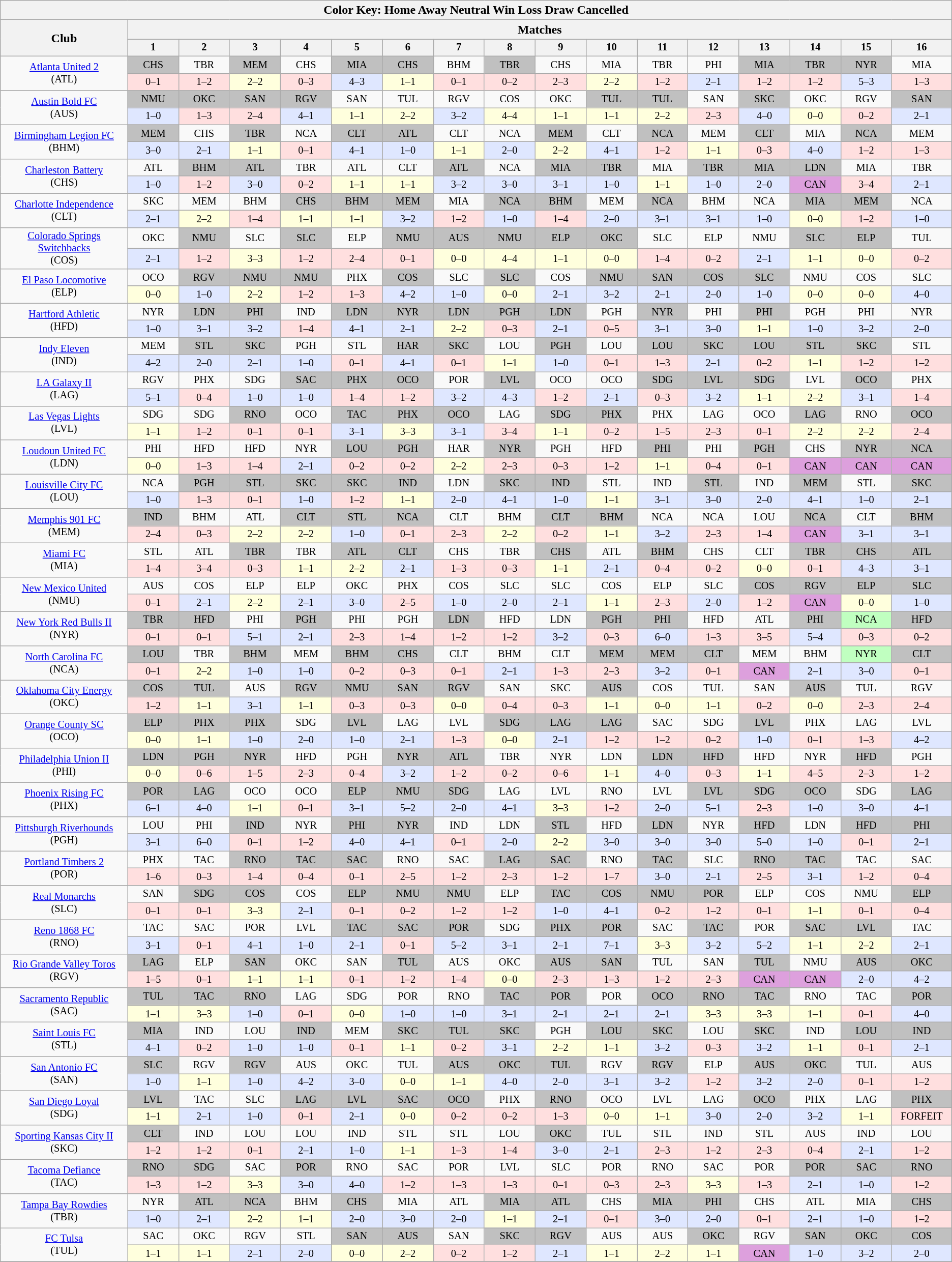<table class="wikitable" style="text-align:center;width=85%">
<tr>
<th colspan="35">Color Key: <span>Home</span>  <span>Away</span>  <span>Neutral</span>  <span>Win</span>  <span>Loss</span>  <span>Draw</span>  <span>Cancelled</span></th>
</tr>
<tr>
<th width="10%" rowspan="2">Club</th>
<th width="85%" colspan="16">Matches</th>
</tr>
<tr style="background-color:#CCCCCC; font-size: 85%">
<th width="4.00%">1</th>
<th width="4.00%">2</th>
<th width="4.00%">3</th>
<th width="4.00%">4</th>
<th width="4.00%">5</th>
<th width="4.00%">6</th>
<th width="4.00%">7</th>
<th width="4.00%">8</th>
<th width="4.00%">9</th>
<th width="4.00%">10</th>
<th width="4.00%">11</th>
<th width="4.00%">12</th>
<th width="4.00%">13</th>
<th width="4.00%">14</th>
<th width="4.00%">15</th>
<th width="4.00%">16</th>
</tr>
<tr style="font-size: 85%">
<td rowspan="2"><a href='#'>Atlanta United 2</a><br>(ATL)</td>
<td bgcolor=#C0C0C0>CHS</td>
<td>TBR</td>
<td bgcolor=#C0C0C0>MEM</td>
<td>CHS</td>
<td bgcolor=#C0C0C0>MIA</td>
<td bgcolor=#C0C0C0>CHS</td>
<td>BHM</td>
<td bgcolor=#C0C0C0>TBR</td>
<td>CHS</td>
<td>MIA</td>
<td>TBR</td>
<td>PHI</td>
<td bgcolor=#C0C0C0>MIA</td>
<td bgcolor=#C0C0C0>TBR</td>
<td bgcolor=#C0C0C0>NYR</td>
<td>MIA</td>
</tr>
<tr style="font-size: 85%">
<td bgcolor=#FFDFDF>0–1</td>
<td bgcolor=#FFDFDF>1–2</td>
<td bgcolor=#FFFFDD>2–2</td>
<td bgcolor=#FFDFDF>0–3</td>
<td bgcolor=#DFE7FF>4–3</td>
<td bgcolor=#FFFFDD>1–1</td>
<td bgcolor=#FFDFDF>0–1</td>
<td bgcolor=#FFDFDF>0–2</td>
<td bgcolor=#FFDFDF>2–3</td>
<td bgcolor=#FFFFDD>2–2</td>
<td bgcolor=#FFDFDF>1–2</td>
<td bgcolor=#DFE7FF>2–1</td>
<td bgcolor=#FFDFDF>1–2</td>
<td bgcolor=#FFDFDF>1–2</td>
<td bgcolor=#DFE7FF>5–3</td>
<td bgcolor=#FFDFDF>1–3</td>
</tr>
<tr style="font-size: 85%">
<td rowspan="2"><a href='#'>Austin Bold FC</a><br>(AUS)</td>
<td bgcolor=#C0C0C0>NMU</td>
<td bgcolor=#C0C0C0>OKC</td>
<td bgcolor=#C0C0C0>SAN</td>
<td bgcolor=#C0C0C0>RGV</td>
<td>SAN</td>
<td>TUL</td>
<td>RGV</td>
<td>COS</td>
<td>OKC</td>
<td bgcolor=#C0C0C0>TUL</td>
<td bgcolor=#C0C0C0>TUL</td>
<td>SAN</td>
<td bgcolor=#C0C0C0>SKC</td>
<td>OKC</td>
<td>RGV</td>
<td bgcolor=#C0C0C0>SAN</td>
</tr>
<tr style="font-size: 85%">
<td bgcolor=#DFE7FF>1–0</td>
<td bgcolor=#FFDFDF>1–3</td>
<td bgcolor=#FFDFDF>2–4</td>
<td bgcolor=#DFE7FF>4–1</td>
<td bgcolor=#FFFFDD>1–1</td>
<td bgcolor=#FFFFDD>2–2</td>
<td bgcolor=#DFE7FF>3–2</td>
<td bgcolor=#FFFFDD>4–4</td>
<td bgcolor=#FFFFDD>1–1</td>
<td bgcolor=#FFFFDD>1–1</td>
<td bgcolor=#FFFFDD>2–2</td>
<td bgcolor=#FFDFDF>2–3</td>
<td bgcolor=#DFE7FF>4–0</td>
<td bgcolor=#FFFFDD>0–0</td>
<td bgcolor=#FFDFDF>0–2</td>
<td bgcolor=#DFE7FF>2–1</td>
</tr>
<tr style="font-size: 85%">
<td rowspan="2"><a href='#'>Birmingham Legion FC</a><br>(BHM)</td>
<td bgcolor=#C0C0C0>MEM</td>
<td>CHS</td>
<td bgcolor=#C0C0C0>TBR</td>
<td>NCA</td>
<td bgcolor=#C0C0C0>CLT</td>
<td bgcolor=#C0C0C0>ATL</td>
<td>CLT</td>
<td>NCA</td>
<td bgcolor=#C0C0C0>MEM</td>
<td>CLT</td>
<td bgcolor=#C0C0C0>NCA</td>
<td>MEM</td>
<td bgcolor=#C0C0C0>CLT</td>
<td>MIA</td>
<td bgcolor=#C0C0C0>NCA</td>
<td>MEM</td>
</tr>
<tr style="font-size: 85%">
<td bgcolor=#DFE7FF>3–0</td>
<td bgcolor=#DFE7FF>2–1</td>
<td bgcolor=#FFFFDD>1–1</td>
<td bgcolor=#FFDFDF>0–1</td>
<td bgcolor=#DFE7FF>4–1</td>
<td bgcolor=#DFE7FF>1–0</td>
<td bgcolor=#FFFFDD>1–1</td>
<td bgcolor=#DFE7FF>2–0</td>
<td bgcolor=#FFFFDD>2–2</td>
<td bgcolor=#DFE7FF>4–1</td>
<td bgcolor=#FFDFDF>1–2</td>
<td bgcolor=#FFFFDD>1–1</td>
<td bgcolor=#FFDFDF>0–3</td>
<td bgcolor=#DFE7FF>4–0</td>
<td bgcolor=#FFDFDF>1–2</td>
<td bgcolor=#FFDFDF>1–3</td>
</tr>
<tr style="font-size: 85%">
<td rowspan="2"><a href='#'>Charleston Battery</a><br>(CHS)</td>
<td>ATL</td>
<td bgcolor=#C0C0C0>BHM</td>
<td bgcolor=#C0C0C0>ATL</td>
<td>TBR</td>
<td>ATL</td>
<td>CLT</td>
<td bgcolor=#C0C0C0>ATL</td>
<td>NCA</td>
<td bgcolor=#C0C0C0>MIA</td>
<td bgcolor=#C0C0C0>TBR</td>
<td>MIA</td>
<td bgcolor=#C0C0C0>TBR</td>
<td bgcolor=#C0C0C0>MIA</td>
<td bgcolor=#C0C0C0>LDN</td>
<td>MIA</td>
<td>TBR</td>
</tr>
<tr style="font-size: 85%">
<td bgcolor=#DFE7FF>1–0</td>
<td bgcolor=#FFDFDF>1–2</td>
<td bgcolor=#DFE7FF>3–0</td>
<td bgcolor=#FFDFDF>0–2</td>
<td bgcolor=#FFFFDD>1–1</td>
<td bgcolor=#FFFFDD>1–1</td>
<td bgcolor=#DFE7FF>3–2</td>
<td bgcolor=#DFE7FF>3–0</td>
<td bgcolor=#DFE7FF>3–1</td>
<td bgcolor=#DFE7FF>1–0</td>
<td bgcolor=#FFFFDD>1–1</td>
<td bgcolor=#DFE7FF>1–0</td>
<td bgcolor=#DFE7FF>2–0</td>
<td bgcolor=#DDA0DD>CAN</td>
<td bgcolor=#FFDFDF>3–4</td>
<td bgcolor=#DFE7FF>2–1</td>
</tr>
<tr style="font-size: 85%">
<td rowspan="2"><a href='#'>Charlotte Independence</a><br>(CLT)</td>
<td>SKC</td>
<td>MEM</td>
<td>BHM</td>
<td bgcolor=#C0C0C0>CHS</td>
<td bgcolor=#C0C0C0>BHM</td>
<td bgcolor=#C0C0C0>MEM</td>
<td>MIA</td>
<td bgcolor=#C0C0C0>NCA</td>
<td bgcolor=#C0C0C0>BHM</td>
<td>MEM</td>
<td bgcolor=#C0C0C0>NCA</td>
<td>BHM</td>
<td>NCA</td>
<td bgcolor=#C0C0C0>MIA</td>
<td bgcolor=#C0C0C0>MEM</td>
<td>NCA</td>
</tr>
<tr style="font-size: 85%">
<td bgcolor=#DFE7FF>2–1</td>
<td bgcolor=#FFFFDD>2–2</td>
<td bgcolor=#FFDFDF>1–4</td>
<td bgcolor=#FFFFDD>1–1</td>
<td bgcolor=#FFFFDD>1–1</td>
<td bgcolor=#DFE7FF>3–2</td>
<td bgcolor=#FFDFDF>1–2</td>
<td bgcolor=#DFE7FF>1–0</td>
<td bgcolor=#FFDFDF>1–4</td>
<td bgcolor=#DFE7FF>2–0</td>
<td bgcolor=#DFE7FF>3–1</td>
<td bgcolor=#DFE7FF>3–1</td>
<td bgcolor=#DFE7FF>1–0</td>
<td bgcolor=#FFFFDD>0–0</td>
<td bgcolor=#FFDFDF>1–2</td>
<td bgcolor=#DFE7FF>1–0</td>
</tr>
<tr style="font-size: 85%">
<td rowspan="2"><a href='#'>Colorado Springs Switchbacks</a><br>(COS)</td>
<td>OKC</td>
<td bgcolor=#C0C0C0>NMU</td>
<td>SLC</td>
<td bgcolor=#C0C0C0>SLC</td>
<td>ELP</td>
<td bgcolor=#C0C0C0>NMU</td>
<td bgcolor=#C0C0C0>AUS</td>
<td bgcolor=#C0C0C0>NMU</td>
<td bgcolor=#C0C0C0>ELP</td>
<td bgcolor=#C0C0C0>OKC</td>
<td>SLC</td>
<td>ELP</td>
<td>NMU</td>
<td bgcolor=#C0C0C0>SLC</td>
<td bgcolor=#C0C0C0>ELP</td>
<td>TUL</td>
</tr>
<tr style="font-size: 85%">
<td bgcolor=#DFE7FF>2–1</td>
<td bgcolor=#FFDFDF>1–2</td>
<td bgcolor=#FFFFDD>3–3</td>
<td bgcolor=#FFDFDF>1–2</td>
<td bgcolor=#FFDFDF>2–4</td>
<td bgcolor=#FFDFDF>0–1</td>
<td bgcolor=#FFFFDD>0–0</td>
<td bgcolor=#FFFFDD>4–4</td>
<td bgcolor=#FFFFDD>1–1</td>
<td bgcolor=#FFFFDD>0–0</td>
<td bgcolor=#FFDFDF>1–4</td>
<td bgcolor=#FFDFDF>0–2</td>
<td bgcolor=#DFE7FF>2–1</td>
<td bgcolor=#FFFFDD>1–1</td>
<td bgcolor=#FFFFDD>0–0</td>
<td bgcolor=#FFDFDF>0–2</td>
</tr>
<tr style="font-size: 85%">
<td rowspan="2"><a href='#'>El Paso Locomotive</a><br>(ELP)</td>
<td>OCO</td>
<td bgcolor=#C0C0C0>RGV</td>
<td bgcolor=#C0C0C0>NMU</td>
<td bgcolor=#C0C0C0>NMU</td>
<td>PHX</td>
<td bgcolor=#C0C0C0>COS</td>
<td>SLC</td>
<td bgcolor=#C0C0C0>SLC</td>
<td>COS</td>
<td bgcolor=#C0C0C0>NMU</td>
<td bgcolor=#C0C0C0>SAN</td>
<td bgcolor=#C0C0C0>COS</td>
<td bgcolor=#C0C0C0>SLC</td>
<td>NMU</td>
<td>COS</td>
<td>SLC</td>
</tr>
<tr style="font-size: 85%">
<td bgcolor=#FFFFDD>0–0</td>
<td bgcolor=#DFE7FF>1–0</td>
<td bgcolor=#FFFFDD>2–2</td>
<td bgcolor=#FFDFDF>1–2</td>
<td bgcolor=#FFDFDF>1–3</td>
<td bgcolor=#DFE7FF>4–2</td>
<td bgcolor=#DFE7FF>1–0</td>
<td bgcolor=#FFFFDD>0–0</td>
<td bgcolor=#DFE7FF>2–1</td>
<td bgcolor=#DFE7FF>3–2</td>
<td bgcolor=#DFE7FF>2–1</td>
<td bgcolor=#DFE7FF>2–0</td>
<td bgcolor=#DFE7FF>1–0</td>
<td bgcolor=#FFFFDD>0–0</td>
<td bgcolor=#FFFFDD>0–0</td>
<td bgcolor=#DFE7FF>4–0</td>
</tr>
<tr style="font-size: 85%">
<td rowspan="2"><a href='#'>Hartford Athletic</a><br>(HFD)</td>
<td>NYR</td>
<td bgcolor=#C0C0C0>LDN</td>
<td bgcolor=#C0C0C0>PHI</td>
<td>IND</td>
<td bgcolor=#C0C0C0>LDN</td>
<td bgcolor=#C0C0C0>NYR</td>
<td bgcolor=#C0C0C0>LDN</td>
<td bgcolor=#C0C0C0>PGH</td>
<td bgcolor=#C0C0C0>LDN</td>
<td>PGH</td>
<td bgcolor=#C0C0C0>NYR</td>
<td>PHI</td>
<td bgcolor=#C0C0C0>PHI</td>
<td>PGH</td>
<td>PHI</td>
<td>NYR</td>
</tr>
<tr style="font-size: 85%">
<td bgcolor=#DFE7FF>1–0</td>
<td bgcolor=#DFE7FF>3–1</td>
<td bgcolor=#DFE7FF>3–2</td>
<td bgcolor=#FFDFDF>1–4</td>
<td bgcolor=#DFE7FF>4–1</td>
<td bgcolor=#DFE7FF>2–1</td>
<td bgcolor=#FFFFDD>2–2</td>
<td bgcolor=#FFDFDF>0–3</td>
<td bgcolor=#DFE7FF>2–1</td>
<td bgcolor=#FFDFDF>0–5</td>
<td bgcolor=#DFE7FF>3–1</td>
<td bgcolor=#DFE7FF>3–0</td>
<td bgcolor=#FFFFDD>1–1</td>
<td bgcolor=#DFE7FF>1–0</td>
<td bgcolor=#DFE7FF>3–2</td>
<td bgcolor=#DFE7FF>2–0</td>
</tr>
<tr style="font-size: 85%">
<td rowspan="2"><a href='#'>Indy Eleven</a><br>(IND)</td>
<td>MEM</td>
<td bgcolor=#C0C0C0>STL</td>
<td bgcolor=#C0C0C0>SKC</td>
<td>PGH</td>
<td>STL</td>
<td bgcolor=#C0C0C0>HAR</td>
<td bgcolor=#C0C0C0>SKC</td>
<td>LOU</td>
<td bgcolor=#C0C0C0>PGH</td>
<td>LOU</td>
<td bgcolor=#C0C0C0>LOU</td>
<td bgcolor=#C0C0C0>SKC</td>
<td bgcolor=#C0C0C0>LOU</td>
<td bgcolor=#C0C0C0>STL</td>
<td bgcolor=#C0C0C0>SKC</td>
<td>STL</td>
</tr>
<tr style="font-size: 85%">
<td bgcolor=#DFE7FF>4–2</td>
<td bgcolor=#DFE7FF>2–0</td>
<td bgcolor=#DFE7FF>2–1</td>
<td bgcolor=#DFE7FF>1–0</td>
<td bgcolor=#FFDFDF>0–1</td>
<td bgcolor=#DFE7FF>4–1</td>
<td bgcolor=#FFDFDF>0–1</td>
<td bgcolor=#FFFFDD>1–1</td>
<td bgcolor=#DFE7FF>1–0</td>
<td bgcolor=#FFDFDF>0–1</td>
<td bgcolor=#FFDFDF>1–3</td>
<td bgcolor=#DFE7FF>2–1</td>
<td bgcolor=#FFDFDF>0–2</td>
<td bgcolor=#FFFFDD>1–1</td>
<td bgcolor=#FFDFDF>1–2</td>
<td bgcolor=#FFDFDF>1–2</td>
</tr>
<tr style="font-size: 85%">
<td rowspan="2"><a href='#'>LA Galaxy II</a><br>(LAG)</td>
<td>RGV</td>
<td>PHX</td>
<td>SDG</td>
<td bgcolor=#C0C0C0>SAC</td>
<td bgcolor=#C0C0C0>PHX</td>
<td bgcolor=#C0C0C0>OCO</td>
<td>POR</td>
<td bgcolor=#C0C0C0>LVL</td>
<td>OCO</td>
<td>OCO</td>
<td bgcolor=#C0C0C0>SDG</td>
<td bgcolor=#C0C0C0>LVL</td>
<td bgcolor=#C0C0C0>SDG</td>
<td>LVL</td>
<td bgcolor=#C0C0C0>OCO</td>
<td>PHX</td>
</tr>
<tr style="font-size: 85%">
<td bgcolor=#DFE7FF>5–1</td>
<td bgcolor=#FFDFDF>0–4</td>
<td bgcolor=#DFE7FF>1–0</td>
<td bgcolor=#DFE7FF>1–0</td>
<td bgcolor=#FFDFDF>1–4</td>
<td bgcolor=#FFDFDF>1–2</td>
<td bgcolor=#DFE7FF>3–2</td>
<td bgcolor=#DFE7FF>4–3</td>
<td bgcolor=#FFDFDF>1–2</td>
<td bgcolor=#DFE7FF>2–1</td>
<td bgcolor=#FFDFDF>0–3</td>
<td bgcolor=#DFE7FF>3–2</td>
<td bgcolor=#FFFFDD>1–1</td>
<td bgcolor=#FFFFDD>2–2</td>
<td bgcolor=#DFE7FF>3–1</td>
<td bgcolor=#FFDFDF>1–4</td>
</tr>
<tr style="font-size: 85%">
<td rowspan="2"><a href='#'>Las Vegas Lights</a><br>(LVL)</td>
<td>SDG</td>
<td>SDG</td>
<td bgcolor=#C0C0C0>RNO</td>
<td>OCO</td>
<td bgcolor=#C0C0C0>TAC</td>
<td bgcolor=#C0C0C0>PHX</td>
<td bgcolor=#C0C0C0>OCO</td>
<td>LAG</td>
<td bgcolor=#C0C0C0>SDG</td>
<td bgcolor=#C0C0C0>PHX</td>
<td>PHX</td>
<td>LAG</td>
<td>OCO</td>
<td bgcolor=#C0C0C0>LAG</td>
<td>RNO</td>
<td bgcolor=#C0C0C0>OCO</td>
</tr>
<tr style="font-size: 85%">
<td bgcolor=#FFFFDD>1–1</td>
<td bgcolor=#FFDFDF>1–2</td>
<td bgcolor=#FFDFDF>0–1</td>
<td bgcolor=#FFDFDF>0–1</td>
<td bgcolor=#DFE7FF>3–1</td>
<td bgcolor=#FFFFDD>3–3</td>
<td bgcolor=#DFE7FF>3–1</td>
<td bgcolor=#FFDFDF>3–4</td>
<td bgcolor=#FFFFDD>1–1</td>
<td bgcolor=#FFDFDF>0–2</td>
<td bgcolor=#FFDFDF>1–5</td>
<td bgcolor=#FFDFDF>2–3</td>
<td bgcolor=#FFDFDF>0–1</td>
<td bgcolor=#FFFFDD>2–2</td>
<td bgcolor=#FFFFDD>2–2</td>
<td bgcolor=#FFDFDF>2–4</td>
</tr>
<tr style="font-size: 85%">
<td rowspan="2"><a href='#'>Loudoun United FC</a><br>(LDN)</td>
<td>PHI</td>
<td>HFD</td>
<td>HFD</td>
<td>NYR</td>
<td bgcolor=#C0C0C0>LOU</td>
<td bgcolor=#C0C0C0>PGH</td>
<td>HAR</td>
<td bgcolor=#C0C0C0>NYR</td>
<td>PGH</td>
<td>HFD</td>
<td bgcolor=#C0C0C0>PHI</td>
<td>PHI</td>
<td bgcolor=#C0C0C0>PGH</td>
<td>CHS</td>
<td bgcolor=#C0C0C0>NYR</td>
<td bgcolor=#C0C0C0>NCA</td>
</tr>
<tr style="font-size: 85%">
<td bgcolor=#FFFFDD>0–0</td>
<td bgcolor=#FFDFDF>1–3</td>
<td bgcolor=#FFDFDF>1–4</td>
<td bgcolor=#DFE7FF>2–1</td>
<td bgcolor=#FFDFDF>0–2</td>
<td bgcolor=#FFDFDF>0–2</td>
<td bgcolor=#FFFFDD>2–2</td>
<td bgcolor=#FFDFDF>2–3</td>
<td bgcolor=#FFDFDF>0–3</td>
<td bgcolor=#FFDFDF>1–2</td>
<td bgcolor=#FFFFDD>1–1</td>
<td bgcolor=#FFDFDF>0–4</td>
<td bgcolor=#FFDFDF>0–1</td>
<td bgcolor=#DDA0DD>CAN</td>
<td bgcolor=#DDA0DD>CAN</td>
<td bgcolor=#DDA0DD>CAN</td>
</tr>
<tr style="font-size: 85%">
<td rowspan="2"><a href='#'>Louisville City FC</a><br>(LOU)</td>
<td>NCA</td>
<td bgcolor=#C0C0C0>PGH</td>
<td bgcolor=#C0C0C0>STL</td>
<td bgcolor=#C0C0C0>SKC</td>
<td bgcolor=#C0C0C0>SKC</td>
<td bgcolor=#C0C0C0>IND</td>
<td>LDN</td>
<td bgcolor=#C0C0C0>SKC</td>
<td bgcolor=#C0C0C0>IND</td>
<td>STL</td>
<td>IND</td>
<td bgcolor=#C0C0C0>STL</td>
<td>IND</td>
<td bgcolor=#C0C0C0>MEM</td>
<td>STL</td>
<td bgcolor=#C0C0C0>SKC</td>
</tr>
<tr style="font-size: 85%">
<td bgcolor=#DFE7FF>1–0</td>
<td bgcolor=#FFDFDF>1–3</td>
<td bgcolor=#FFDFDF>0–1</td>
<td bgcolor=#DFE7FF>1–0</td>
<td bgcolor=#FFDFDF>1–2</td>
<td bgcolor=#FFFFDD>1–1</td>
<td bgcolor=#DFE7FF>2–0</td>
<td bgcolor=#DFE7FF>4–1</td>
<td bgcolor=#DFE7FF>1–0</td>
<td bgcolor=#FFFFDD>1–1</td>
<td bgcolor=#DFE7FF>3–1</td>
<td bgcolor=#DFE7FF>3–0</td>
<td bgcolor=#DFE7FF>2–0</td>
<td bgcolor=#DFE7FF>4–1</td>
<td bgcolor=#DFE7FF>1–0</td>
<td bgcolor=#DFE7FF>2–1</td>
</tr>
<tr style="font-size: 85%">
<td rowspan="2"><a href='#'>Memphis 901 FC</a><br>(MEM)</td>
<td bgcolor=#C0C0C0>IND</td>
<td>BHM</td>
<td>ATL</td>
<td bgcolor=#C0C0C0>CLT</td>
<td bgcolor=#C0C0C0>STL</td>
<td bgcolor=#C0C0C0>NCA</td>
<td>CLT</td>
<td>BHM</td>
<td bgcolor=#C0C0C0>CLT</td>
<td bgcolor=#C0C0C0>BHM</td>
<td>NCA</td>
<td>NCA</td>
<td>LOU</td>
<td bgcolor=#C0C0C0>NCA</td>
<td>CLT</td>
<td bgcolor=#C0C0C0>BHM</td>
</tr>
<tr style="font-size: 85%">
<td bgcolor=#FFDFDF>2–4</td>
<td bgcolor=#FFDFDF>0–3</td>
<td bgcolor=#FFFFDD>2–2</td>
<td bgcolor=#FFFFDD>2–2</td>
<td bgcolor=#DFE7FF>1–0</td>
<td bgcolor=#FFDFDF>0–1</td>
<td bgcolor=#FFDFDF>2–3</td>
<td bgcolor=#FFFFDD>2–2</td>
<td bgcolor=#FFDFDF>0–2</td>
<td bgcolor=#FFFFDD>1–1</td>
<td bgcolor=#DFE7FF>3–2</td>
<td bgcolor=#FFDFDF>2–3</td>
<td bgcolor=#FFDFDF>1–4</td>
<td bgcolor=#DDA0DD>CAN</td>
<td bgcolor=#DFE7FF>3–1</td>
<td bgcolor=#DFE7FF>3–1</td>
</tr>
<tr style="font-size: 85%">
<td rowspan="2"><a href='#'>Miami FC</a><br>(MIA)</td>
<td>STL</td>
<td>ATL</td>
<td bgcolor=#C0C0C0>TBR</td>
<td>TBR</td>
<td bgcolor=#C0C0C0>ATL</td>
<td bgcolor=#C0C0C0>CLT</td>
<td>CHS</td>
<td>TBR</td>
<td bgcolor=#C0C0C0>CHS</td>
<td>ATL</td>
<td bgcolor=#C0C0C0>BHM</td>
<td>CHS</td>
<td>CLT</td>
<td bgcolor=#C0C0C0>TBR</td>
<td bgcolor=#C0C0C0>CHS</td>
<td bgcolor=#C0C0C0>ATL</td>
</tr>
<tr style="font-size: 85%">
<td bgcolor=#FFDFDF>1–4</td>
<td bgcolor=#FFDFDF>3–4</td>
<td bgcolor=#FFDFDF>0–3</td>
<td bgcolor=#FFFFDD>1–1</td>
<td bgcolor=#FFFFDD>2–2</td>
<td bgcolor=#DFE7FF>2–1</td>
<td bgcolor=#FFDFDF>1–3</td>
<td bgcolor=#FFDFDF>0–3</td>
<td bgcolor=#FFFFDD>1–1</td>
<td bgcolor=#DFE7FF>2–1</td>
<td bgcolor=#FFDFDF>0–4</td>
<td bgcolor=#FFDFDF>0–2</td>
<td bgcolor=#FFFFDD>0–0</td>
<td bgcolor=#FFDFDF>0–1</td>
<td bgcolor=#DFE7FF>4–3</td>
<td bgcolor=#DFE7FF>3–1</td>
</tr>
<tr style="font-size: 85%">
<td rowspan="2"><a href='#'>New Mexico United</a><br>(NMU)</td>
<td>AUS</td>
<td>COS</td>
<td>ELP</td>
<td>ELP</td>
<td>OKC</td>
<td>PHX</td>
<td>COS</td>
<td>SLC</td>
<td>SLC</td>
<td>COS</td>
<td>ELP</td>
<td>SLC</td>
<td bgcolor=#C0C0C0>COS</td>
<td bgcolor=#C0C0C0>RGV</td>
<td bgcolor=#C0C0C0>ELP</td>
<td bgcolor=#C0C0C0>SLC</td>
</tr>
<tr style="font-size: 85%">
<td bgcolor=#FFDFDF>0–1</td>
<td bgcolor=#DFE7FF>2–1</td>
<td bgcolor=#FFFFDD>2–2</td>
<td bgcolor=#DFE7FF>2–1</td>
<td bgcolor=#DFE7FF>3–0</td>
<td bgcolor=#FFDFDF>2–5</td>
<td bgcolor=#DFE7FF>1–0</td>
<td bgcolor=#DFE7FF>2–0</td>
<td bgcolor=#DFE7FF>2–1</td>
<td bgcolor=#FFFFDD>1–1</td>
<td bgcolor=#FFDFDF>2–3</td>
<td bgcolor=#DFE7FF>2–0</td>
<td bgcolor=#FFDFDF>1–2</td>
<td bgcolor=#DDA0DD>CAN</td>
<td bgcolor=#FFFFDD>0–0</td>
<td bgcolor=#DFE7FF>1–0</td>
</tr>
<tr style="font-size: 85%">
<td rowspan="2"><a href='#'>New York Red Bulls II</a><br>(NYR)</td>
<td bgcolor=#C0C0C0>TBR</td>
<td bgcolor=#C0C0C0>HFD</td>
<td>PHI</td>
<td bgcolor=#C0C0C0>PGH</td>
<td>PHI</td>
<td>PGH</td>
<td bgcolor=#C0C0C0>LDN</td>
<td>HFD</td>
<td>LDN</td>
<td bgcolor=#C0C0C0>PGH</td>
<td bgcolor=#C0C0C0>PHI</td>
<td>HFD</td>
<td>ATL</td>
<td bgcolor=#C0C0C0>PHI</td>
<td bgcolor=#C0FFC0>NCA</td>
<td bgcolor=#C0C0C0>HFD</td>
</tr>
<tr style="font-size: 85%">
<td bgcolor=#FFDFDF>0–1</td>
<td bgcolor=#FFDFDF>0–1</td>
<td bgcolor=#DFE7FF>5–1</td>
<td bgcolor=#DFE7FF>2–1</td>
<td bgcolor=#FFDFDF>2–3</td>
<td bgcolor=#FFDFDF>1–4</td>
<td bgcolor=#FFDFDF>1–2</td>
<td bgcolor=#FFDFDF>1–2</td>
<td bgcolor=#DFE7FF>3–2</td>
<td bgcolor=#FFDFDF>0–3</td>
<td bgcolor=#DFE7FF>6–0</td>
<td bgcolor=#FFDFDF>1–3</td>
<td bgcolor=#FFDFDF>3–5</td>
<td bgcolor=#DFE7FF>5–4</td>
<td bgcolor=#FFDFDF>0–3</td>
<td bgcolor=#FFDFDF>0–2</td>
</tr>
<tr style="font-size: 85%">
<td rowspan="2"><a href='#'>North Carolina FC</a><br>(NCA)</td>
<td bgcolor=#C0C0C0>LOU</td>
<td>TBR</td>
<td bgcolor=#C0C0C0>BHM</td>
<td>MEM</td>
<td bgcolor=#C0C0C0>BHM</td>
<td bgcolor=#C0C0C0>CHS</td>
<td>CLT</td>
<td>BHM</td>
<td>CLT</td>
<td bgcolor=#C0C0C0>MEM</td>
<td bgcolor=#C0C0C0>MEM</td>
<td bgcolor=#C0C0C0>CLT</td>
<td>MEM</td>
<td>BHM</td>
<td bgcolor=#C0FFC0>NYR</td>
<td bgcolor=#C0C0C0>CLT</td>
</tr>
<tr style="font-size: 85%">
<td bgcolor=#FFDFDF>0–1</td>
<td bgcolor=#FFFFDD>2–2</td>
<td bgcolor=#DFE7FF>1–0</td>
<td bgcolor=#DFE7FF>1–0</td>
<td bgcolor=#FFDFDF>0–2</td>
<td bgcolor=#FFDFDF>0–3</td>
<td bgcolor=#FFDFDF>0–1</td>
<td bgcolor=#DFE7FF>2–1</td>
<td bgcolor=#FFDFDF>1–3</td>
<td bgcolor=#FFDFDF>2–3</td>
<td bgcolor=#DFE7FF>3–2</td>
<td bgcolor=#FFDFDF>0–1</td>
<td bgcolor=#DDA0DD>CAN</td>
<td bgcolor=#DFE7FF>2–1</td>
<td bgcolor=#DFE7FF>3–0</td>
<td bgcolor=#FFDFDF>0–1</td>
</tr>
<tr style="font-size: 85%">
<td rowspan="2"><a href='#'>Oklahoma City Energy</a><br>(OKC)</td>
<td bgcolor=#C0C0C0>COS</td>
<td bgcolor=#C0C0C0>TUL</td>
<td>AUS</td>
<td bgcolor=#C0C0C0>RGV</td>
<td bgcolor=#C0C0C0>NMU</td>
<td bgcolor=#C0C0C0>SAN</td>
<td bgcolor=#C0C0C0>RGV</td>
<td>SAN</td>
<td>SKC</td>
<td bgcolor=#C0C0C0>AUS</td>
<td>COS</td>
<td>TUL</td>
<td>SAN</td>
<td bgcolor=#C0C0C0>AUS</td>
<td>TUL</td>
<td>RGV</td>
</tr>
<tr style="font-size: 85%">
<td bgcolor=#FFDFDF>1–2</td>
<td bgcolor=#FFFFDD>1–1</td>
<td bgcolor=#DFE7FF>3–1</td>
<td bgcolor=#FFFFDD>1–1</td>
<td bgcolor=#FFDFDF>0–3</td>
<td bgcolor=#FFDFDF>0–3</td>
<td bgcolor=#FFFFDD>0–0</td>
<td bgcolor=#FFDFDF>0–4</td>
<td bgcolor=#FFDFDF>0–3</td>
<td bgcolor=#FFFFDD>1–1</td>
<td bgcolor=#FFFFDD>0–0</td>
<td bgcolor=#FFFFDD>1–1</td>
<td bgcolor=#FFDFDF>0–2</td>
<td bgcolor=#FFFFDD>0–0</td>
<td bgcolor=#FFDFDF>2–3</td>
<td bgcolor=#FFDFDF>2–4</td>
</tr>
<tr style="font-size: 85%">
<td rowspan="2"><a href='#'>Orange County SC</a><br>(OCO)</td>
<td bgcolor=#C0C0C0>ELP</td>
<td bgcolor=#C0C0C0>PHX</td>
<td bgcolor=#C0C0C0>PHX</td>
<td>SDG</td>
<td bgcolor=#C0C0C0>LVL</td>
<td>LAG</td>
<td>LVL</td>
<td bgcolor=#C0C0C0>SDG</td>
<td bgcolor=#C0C0C0>LAG</td>
<td bgcolor=#C0C0C0>LAG</td>
<td>SAC</td>
<td>SDG</td>
<td bgcolor=#C0C0C0>LVL</td>
<td>PHX</td>
<td>LAG</td>
<td>LVL</td>
</tr>
<tr style="font-size: 85%">
<td bgcolor=#FFFFDD>0–0</td>
<td bgcolor=#FFFFDD>1–1</td>
<td bgcolor=#DFE7FF>1–0</td>
<td bgcolor=#DFE7FF>2–0</td>
<td bgcolor=#DFE7FF>1–0</td>
<td bgcolor=#DFE7FF>2–1</td>
<td bgcolor=#FFDFDF>1–3</td>
<td bgcolor=#FFFFDD>0–0</td>
<td bgcolor=#DFE7FF>2–1</td>
<td bgcolor=#FFDFDF>1–2</td>
<td bgcolor=#FFDFDF>1–2</td>
<td bgcolor=#FFDFDF>0–2</td>
<td bgcolor=#DFE7FF>1–0</td>
<td bgcolor=#FFDFDF>0–1</td>
<td bgcolor=#FFDFDF>1–3</td>
<td bgcolor=#DFE7FF>4–2</td>
</tr>
<tr style="font-size: 85%">
<td rowspan="2"><a href='#'>Philadelphia Union II</a><br>(PHI)</td>
<td bgcolor=#C0C0C0>LDN</td>
<td bgcolor=#C0C0C0>PGH</td>
<td bgcolor=#C0C0C0>NYR</td>
<td>HFD</td>
<td>PGH</td>
<td bgcolor=#C0C0C0>NYR</td>
<td bgcolor=#C0C0C0>ATL</td>
<td>TBR</td>
<td>NYR</td>
<td>LDN</td>
<td bgcolor=#C0C0C0>LDN</td>
<td bgcolor=#C0C0C0>HFD</td>
<td>HFD</td>
<td>NYR</td>
<td bgcolor=#C0C0C0>HFD</td>
<td>PGH</td>
</tr>
<tr style="font-size: 85%">
<td bgcolor=#FFFFDD>0–0</td>
<td bgcolor=#FFDFDF>0–6</td>
<td bgcolor=#FFDFDF>1–5</td>
<td bgcolor=#FFDFDF>2–3</td>
<td bgcolor=#FFDFDF>0–4</td>
<td bgcolor=#DFE7FF>3–2</td>
<td bgcolor=#FFDFDF>1–2</td>
<td bgcolor=#FFDFDF>0–2</td>
<td bgcolor=#FFDFDF>0–6</td>
<td bgcolor=#FFFFDD>1–1</td>
<td bgcolor=#DFE7FF>4–0</td>
<td bgcolor=#FFDFDF>0–3</td>
<td bgcolor=#FFFFDD>1–1</td>
<td bgcolor=#FFDFDF>4–5</td>
<td bgcolor=#FFDFDF>2–3</td>
<td bgcolor=#FFDFDF>1–2</td>
</tr>
<tr style="font-size: 85%">
<td rowspan="2"><a href='#'>Phoenix Rising FC</a><br>(PHX)</td>
<td bgcolor=#C0C0C0>POR</td>
<td bgcolor=#C0C0C0>LAG</td>
<td>OCO</td>
<td>OCO</td>
<td bgcolor=#C0C0C0>ELP</td>
<td bgcolor=#C0C0C0>NMU</td>
<td bgcolor=#C0C0C0>SDG</td>
<td>LAG</td>
<td>LVL</td>
<td>RNO</td>
<td>LVL</td>
<td bgcolor=#C0C0C0>LVL</td>
<td bgcolor=#C0C0C0>SDG</td>
<td bgcolor=#C0C0C0>OCO</td>
<td>SDG</td>
<td bgcolor=#C0C0C0>LAG</td>
</tr>
<tr style="font-size: 85%">
<td bgcolor=#DFE7FF>6–1</td>
<td bgcolor=#DFE7FF>4–0</td>
<td bgcolor=#FFFFDD>1–1</td>
<td bgcolor=#FFDFDF>0–1</td>
<td bgcolor=#DFE7FF>3–1</td>
<td bgcolor=#DFE7FF>5–2</td>
<td bgcolor=#DFE7FF>2–0</td>
<td bgcolor=#DFE7FF>4–1</td>
<td bgcolor=#FFFFDD>3–3</td>
<td bgcolor=#FFDFDF>1–2</td>
<td bgcolor=#DFE7FF>2–0</td>
<td bgcolor=#DFE7FF>5–1</td>
<td bgcolor=#FFDFDF>2–3</td>
<td bgcolor=#DFE7FF>1–0</td>
<td bgcolor=#DFE7FF>3–0</td>
<td bgcolor=#DFE7FF>4–1</td>
</tr>
<tr style="font-size: 85%">
<td rowspan="2"><a href='#'>Pittsburgh Riverhounds</a><br>(PGH)</td>
<td>LOU</td>
<td>PHI</td>
<td bgcolor=#C0C0C0>IND</td>
<td>NYR</td>
<td bgcolor=#C0C0C0>PHI</td>
<td bgcolor=#C0C0C0>NYR</td>
<td>IND</td>
<td>LDN</td>
<td bgcolor=#C0C0C0>STL</td>
<td>HFD</td>
<td bgcolor=#C0C0C0>LDN</td>
<td>NYR</td>
<td bgcolor=#C0C0C0>HFD</td>
<td>LDN</td>
<td bgcolor=#C0C0C0>HFD</td>
<td bgcolor=#C0C0C0>PHI</td>
</tr>
<tr style="font-size: 85%"Jul 1>
<td bgcolor=#DFE7FF>3–1</td>
<td bgcolor=#DFE7FF>6–0</td>
<td bgcolor=#FFDFDF>0–1</td>
<td bgcolor=#FFDFDF>1–2</td>
<td bgcolor=#DFE7FF>4–0</td>
<td bgcolor=#DFE7FF>4–1</td>
<td bgcolor=#FFDFDF>0–1</td>
<td bgcolor=#DFE7FF>2–0</td>
<td bgcolor=#FFFFDD>2–2</td>
<td bgcolor=#DFE7FF>3–0</td>
<td bgcolor=#DFE7FF>3–0</td>
<td bgcolor=#DFE7FF>3–0</td>
<td bgcolor=#DFE7FF>5–0</td>
<td bgcolor=#DFE7FF>1–0</td>
<td bgcolor=#FFDFDF>0–1</td>
<td bgcolor=#DFE7FF>2–1</td>
</tr>
<tr style="font-size: 85%">
<td rowspan="2"><a href='#'>Portland Timbers 2</a><br>(POR)</td>
<td>PHX</td>
<td>TAC</td>
<td bgcolor=#C0C0C0>RNO</td>
<td bgcolor=#C0C0C0>TAC</td>
<td bgcolor=#C0C0C0>SAC</td>
<td>RNO</td>
<td>SAC</td>
<td bgcolor=#C0C0C0>LAG</td>
<td bgcolor=#C0C0C0>SAC</td>
<td>RNO</td>
<td bgcolor=#C0C0C0>TAC</td>
<td>SLC</td>
<td bgcolor=#C0C0C0>RNO</td>
<td bgcolor=#C0C0C0>TAC</td>
<td>TAC</td>
<td>SAC</td>
</tr>
<tr style="font-size: 85%">
<td bgcolor=#FFDFDF>1–6</td>
<td bgcolor=#FFDFDF>0–3</td>
<td bgcolor=#FFDFDF>1–4</td>
<td bgcolor=#FFDFDF>0–4</td>
<td bgcolor=#FFDFDF>0–1</td>
<td bgcolor=#FFDFDF>2–5</td>
<td bgcolor=#FFDFDF>1–2</td>
<td bgcolor=#FFDFDF>2–3</td>
<td bgcolor=#FFDFDF>1–2</td>
<td bgcolor=#FFDFDF>1–7</td>
<td bgcolor=#DFE7FF>3–0</td>
<td bgcolor=#DFE7FF>2–1</td>
<td bgcolor=#FFDFDF>2–5</td>
<td bgcolor=#DFE7FF>3–1</td>
<td bgcolor=#FFDFDF>1–2</td>
<td bgcolor=#FFDFDF>0–4</td>
</tr>
<tr style="font-size: 85%">
<td rowspan="2"><a href='#'>Real Monarchs</a><br>(SLC)</td>
<td>SAN</td>
<td bgcolor=#C0C0C0>SDG</td>
<td bgcolor=#C0C0C0>COS</td>
<td>COS</td>
<td bgcolor=#C0C0C0>ELP</td>
<td bgcolor=#C0C0C0>NMU</td>
<td bgcolor=#C0C0C0>NMU</td>
<td>ELP</td>
<td bgcolor=#C0C0C0>TAC</td>
<td bgcolor=#C0C0C0>COS</td>
<td bgcolor=#C0C0C0>NMU</td>
<td bgcolor=#C0C0C0>POR</td>
<td>ELP</td>
<td>COS</td>
<td>NMU</td>
<td bgcolor=#C0C0C0>ELP</td>
</tr>
<tr style="font-size: 85%">
<td bgcolor=#FFDFDF>0–1</td>
<td bgcolor=#FFDFDF>0–1</td>
<td bgcolor=#FFFFDD>3–3</td>
<td bgcolor=#DFE7FF>2–1</td>
<td bgcolor=#FFDFDF>0–1</td>
<td bgcolor=#FFDFDF>0–2</td>
<td bgcolor=#FFDFDF>1–2</td>
<td bgcolor=#FFDFDF>1–2</td>
<td bgcolor=#DFE7FF>1–0</td>
<td bgcolor=#DFE7FF>4–1</td>
<td bgcolor=#FFDFDF>0–2</td>
<td bgcolor=#FFDFDF>1–2</td>
<td bgcolor=#FFDFDF>0–1</td>
<td bgcolor=#FFFFDD>1–1</td>
<td bgcolor=#FFDFDF>0–1</td>
<td bgcolor=#FFDFDF>0–4</td>
</tr>
<tr style="font-size: 85%">
<td rowspan="2"><a href='#'>Reno 1868 FC</a><br>(RNO)</td>
<td>TAC</td>
<td>SAC</td>
<td>POR</td>
<td>LVL</td>
<td bgcolor=#C0C0C0>TAC</td>
<td bgcolor=#C0C0C0>SAC</td>
<td bgcolor=#C0C0C0>POR</td>
<td>SDG</td>
<td bgcolor=#C0C0C0>PHX</td>
<td bgcolor=#C0C0C0>POR</td>
<td>SAC</td>
<td bgcolor=#C0C0C0>TAC</td>
<td>POR</td>
<td bgcolor=#C0C0C0>SAC</td>
<td bgcolor=#C0C0C0>LVL</td>
<td>TAC</td>
</tr>
<tr style="font-size: 85%">
<td bgcolor=#DFE7FF>3–1</td>
<td bgcolor=#FFDFDF>0–1</td>
<td bgcolor=#DFE7FF>4–1</td>
<td bgcolor=#DFE7FF>1–0</td>
<td bgcolor=#DFE7FF>2–1</td>
<td bgcolor=#FFDFDF>0–1</td>
<td bgcolor=#DFE7FF>5–2</td>
<td bgcolor=#DFE7FF>3–1</td>
<td bgcolor=#DFE7FF>2–1</td>
<td bgcolor=#DFE7FF>7–1</td>
<td bgcolor=#FFFFDD>3–3</td>
<td bgcolor=#DFE7FF>3–2</td>
<td bgcolor=#DFE7FF>5–2</td>
<td bgcolor=#FFFFDD>1–1</td>
<td bgcolor=#FFFFDD>2–2</td>
<td bgcolor=#DFE7FF>2–1</td>
</tr>
<tr style="font-size: 85%">
<td rowspan="2"><a href='#'>Rio Grande Valley Toros</a><br>(RGV)</td>
<td bgcolor=#C0C0C0>LAG</td>
<td>ELP</td>
<td bgcolor=#C0C0C0>SAN</td>
<td>OKC</td>
<td>SAN</td>
<td bgcolor=#C0C0C0>TUL</td>
<td>AUS</td>
<td>OKC</td>
<td bgcolor=#C0C0C0>AUS</td>
<td bgcolor=#C0C0C0>SAN</td>
<td>TUL</td>
<td>SAN</td>
<td bgcolor=#C0C0C0>TUL</td>
<td>NMU</td>
<td bgcolor=#C0C0C0>AUS</td>
<td bgcolor=#C0C0C0>OKC</td>
</tr>
<tr style="font-size: 85%">
<td bgcolor=#FFDFDF>1–5</td>
<td bgcolor=#FFDFDF>0–1</td>
<td bgcolor=#FFFFDD>1–1</td>
<td bgcolor=#FFFFDD>1–1</td>
<td bgcolor=#FFDFDF>0–1</td>
<td bgcolor=#FFDFDF>1–2</td>
<td bgcolor=#FFDFDF>1–4</td>
<td bgcolor=#FFFFDD>0–0</td>
<td bgcolor=#FFDFDF>2–3</td>
<td bgcolor=#FFDFDF>1–3</td>
<td bgcolor=#FFDFDF>1–2</td>
<td bgcolor=#FFDFDF>2–3</td>
<td bgcolor=#DDA0DD>CAN</td>
<td bgcolor=#DDA0DD>CAN</td>
<td bgcolor=#DFE7FF>2–0</td>
<td bgcolor=#DFE7FF>4–2</td>
</tr>
<tr style="font-size: 85%">
<td rowspan="2"><a href='#'>Sacramento Republic</a><br>(SAC)</td>
<td bgcolor=#C0C0C0>TUL</td>
<td bgcolor=#C0C0C0>TAC</td>
<td bgcolor=#C0C0C0>RNO</td>
<td>LAG</td>
<td>SDG</td>
<td>POR</td>
<td>RNO</td>
<td bgcolor=#C0C0C0>TAC</td>
<td bgcolor=#C0C0C0>POR</td>
<td>POR</td>
<td bgcolor=#C0C0C0>OCO</td>
<td bgcolor=#C0C0C0>RNO</td>
<td bgcolor=#C0C0C0>TAC</td>
<td>RNO</td>
<td>TAC</td>
<td bgcolor=#C0C0C0>POR</td>
</tr>
<tr style="font-size: 85%">
<td bgcolor=#FFFFDD>1–1</td>
<td bgcolor=#FFFFDD>3–3</td>
<td bgcolor=#DFE7FF>1–0</td>
<td bgcolor=#FFDFDF>0–1</td>
<td bgcolor=#FFFFDD>0–0</td>
<td bgcolor=#DFE7FF>1–0</td>
<td bgcolor=#DFE7FF>1–0</td>
<td bgcolor=#DFE7FF>3–1</td>
<td bgcolor=#DFE7FF>2–1</td>
<td bgcolor=#DFE7FF>2–1</td>
<td bgcolor=#DFE7FF>2–1</td>
<td bgcolor=#FFFFDD>3–3</td>
<td bgcolor=#FFFFDD>3–3</td>
<td bgcolor=#FFFFDD>1–1</td>
<td bgcolor=#FFDFDF>0–1</td>
<td bgcolor=#DFE7FF>4–0</td>
</tr>
<tr style="font-size: 85%">
<td rowspan="2"><a href='#'>Saint Louis FC</a><br>(STL)</td>
<td bgcolor=#C0C0C0>MIA</td>
<td>IND</td>
<td>LOU</td>
<td bgcolor=#C0C0C0>IND</td>
<td>MEM</td>
<td bgcolor=#C0C0C0>SKC</td>
<td bgcolor=#C0C0C0>TUL</td>
<td bgcolor=#C0C0C0>SKC</td>
<td>PGH</td>
<td bgcolor=#C0C0C0>LOU</td>
<td bgcolor=#C0C0C0>SKC</td>
<td>LOU</td>
<td bgcolor=#C0C0C0>SKC</td>
<td>IND</td>
<td bgcolor=#C0C0C0>LOU</td>
<td bgcolor=#C0C0C0>IND</td>
</tr>
<tr style="font-size: 85%">
<td bgcolor=#DFE7FF>4–1</td>
<td bgcolor=#FFDFDF>0–2</td>
<td bgcolor=#DFE7FF>1–0</td>
<td bgcolor=#DFE7FF>1–0</td>
<td bgcolor=#FFDFDF>0–1</td>
<td bgcolor=#FFFFDD>1–1</td>
<td bgcolor=#FFDFDF>0–2</td>
<td bgcolor=#DFE7FF>3–1</td>
<td bgcolor=#FFFFDD>2–2</td>
<td bgcolor=#FFFFDD>1–1</td>
<td bgcolor=#DFE7FF>3–2</td>
<td bgcolor=#FFDFDF>0–3</td>
<td bgcolor=#DFE7FF>3–2</td>
<td bgcolor=#FFFFDD>1–1</td>
<td bgcolor=#FFDFDF>0–1</td>
<td bgcolor=#DFE7FF>2–1</td>
</tr>
<tr style="font-size: 85%">
<td rowspan="2"><a href='#'>San Antonio FC</a><br>(SAN)</td>
<td bgcolor=#C0C0C0>SLC</td>
<td>RGV</td>
<td bgcolor=#C0C0C0>RGV</td>
<td>AUS</td>
<td>OKC</td>
<td>TUL</td>
<td bgcolor=#C0C0C0>AUS</td>
<td bgcolor=#C0C0C0>OKC</td>
<td bgcolor=#C0C0C0>TUL</td>
<td>RGV</td>
<td bgcolor=#C0C0C0>RGV</td>
<td>ELP</td>
<td bgcolor=#C0C0C0>AUS</td>
<td bgcolor=#C0C0C0>OKC</td>
<td>TUL</td>
<td>AUS</td>
</tr>
<tr style="font-size: 85%">
<td bgcolor=#DFE7FF>1–0</td>
<td bgcolor=#FFFFDD>1–1</td>
<td bgcolor=#DFE7FF>1–0</td>
<td bgcolor=#DFE7FF>4–2</td>
<td bgcolor=#DFE7FF>3–0</td>
<td bgcolor=#FFFFDD>0–0</td>
<td bgcolor=#FFFFDD>1–1</td>
<td bgcolor=#DFE7FF>4–0</td>
<td bgcolor=#DFE7FF>2–0</td>
<td bgcolor=#DFE7FF>3–1</td>
<td bgcolor=#DFE7FF>3–2</td>
<td bgcolor=#FFDFDF>1–2</td>
<td bgcolor=#DFE7FF>3–2</td>
<td bgcolor=#DFE7FF>2–0</td>
<td bgcolor=#FFDFDF>0–1</td>
<td bgcolor=#FFDFDF>1–2</td>
</tr>
<tr style="font-size: 85%">
<td rowspan="2"><a href='#'>San Diego Loyal</a><br>(SDG)</td>
<td bgcolor=#C0C0C0>LVL</td>
<td>TAC</td>
<td>SLC</td>
<td bgcolor=#C0C0C0>LAG</td>
<td bgcolor=#C0C0C0>LVL</td>
<td bgcolor=#C0C0C0>SAC</td>
<td bgcolor=#C0C0C0>OCO</td>
<td>PHX</td>
<td bgcolor=#C0C0C0>RNO</td>
<td>OCO</td>
<td>LVL</td>
<td>LAG</td>
<td bgcolor=#C0C0C0>OCO</td>
<td>PHX</td>
<td>LAG</td>
<td bgcolor=#C0C0C0>PHX</td>
</tr>
<tr style="font-size: 85%">
<td bgcolor=#FFFFDD>1–1</td>
<td bgcolor=#DFE7FF>2–1</td>
<td bgcolor=#DFE7FF>1–0</td>
<td bgcolor=#FFDFDF>0–1</td>
<td bgcolor=#DFE7FF>2–1</td>
<td bgcolor=#FFFFDD>0–0</td>
<td bgcolor=#FFDFDF>0–2</td>
<td bgcolor=#FFDFDF>0–2</td>
<td bgcolor=#FFDFDF>1–3</td>
<td bgcolor=#FFFFDD>0–0</td>
<td bgcolor=#FFFFDD>1–1</td>
<td bgcolor=#DFE7FF>3–0</td>
<td bgcolor=#DFE7FF>2–0</td>
<td bgcolor=#DFE7FF>3–2</td>
<td bgcolor=#FFFFDD>1–1</td>
<td bgcolor=#FFDFDF>FORFEIT</td>
</tr>
<tr style="font-size: 85%">
<td rowspan="2"><a href='#'>Sporting Kansas City II</a><br>(SKC)</td>
<td bgcolor=#C0C0C0>CLT</td>
<td>IND</td>
<td>LOU</td>
<td>LOU</td>
<td>IND</td>
<td>STL</td>
<td>STL</td>
<td>LOU</td>
<td bgcolor=#C0C0C0>OKC</td>
<td>TUL</td>
<td>STL</td>
<td>IND</td>
<td>STL</td>
<td>AUS</td>
<td>IND</td>
<td>LOU</td>
</tr>
<tr style="font-size: 85%">
<td bgcolor=#FFDFDF>1–2</td>
<td bgcolor=#FFDFDF>1–2</td>
<td bgcolor=#FFDFDF>0–1</td>
<td bgcolor=#DFE7FF>2–1</td>
<td bgcolor=#DFE7FF>1–0</td>
<td bgcolor=#FFFFDD>1–1</td>
<td bgcolor=#FFDFDF>1–3</td>
<td bgcolor=#FFDFDF>1–4</td>
<td bgcolor=#DFE7FF>3–0</td>
<td bgcolor=#DFE7FF>2–1</td>
<td bgcolor=#FFDFDF>2–3</td>
<td bgcolor=#FFDFDF>1–2</td>
<td bgcolor=#FFDFDF>2–3</td>
<td bgcolor=#FFDFDF>0–4</td>
<td bgcolor=#DFE7FF>2–1</td>
<td bgcolor=#FFDFDF>1–2</td>
</tr>
<tr style="font-size: 85%">
<td rowspan="2"><a href='#'>Tacoma Defiance</a><br>(TAC)</td>
<td bgcolor=#C0C0C0>RNO</td>
<td bgcolor=#C0C0C0>SDG</td>
<td>SAC</td>
<td bgcolor=#C0C0C0>POR</td>
<td>RNO</td>
<td>SAC</td>
<td>POR</td>
<td>LVL</td>
<td>SLC</td>
<td>POR</td>
<td>RNO</td>
<td>SAC</td>
<td>POR</td>
<td bgcolor=#C0C0C0>POR</td>
<td bgcolor=#C0C0C0>SAC</td>
<td bgcolor=#C0C0C0>RNO</td>
</tr>
<tr style="font-size: 85%">
<td bgcolor=#FFDFDF>1–3</td>
<td bgcolor=#FFDFDF>1–2</td>
<td bgcolor=#FFFFDD>3–3</td>
<td bgcolor=#DFE7FF>3–0</td>
<td bgcolor=#DFE7FF>4–0</td>
<td bgcolor=#FFDFDF>1–2</td>
<td bgcolor=#FFDFDF>1–3</td>
<td bgcolor=#FFDFDF>1–3</td>
<td bgcolor=#FFDFDF>0–1</td>
<td bgcolor=#FFDFDF>0–3</td>
<td bgcolor=#FFDFDF>2–3</td>
<td bgcolor=#FFFFDD>3–3</td>
<td bgcolor=#FFDFDF>1–3</td>
<td bgcolor=#DFE7FF>2–1</td>
<td bgcolor=#DFE7FF>1–0</td>
<td bgcolor=#FFDFDF>1–2</td>
</tr>
<tr style="font-size: 85%">
<td rowspan="2"><a href='#'>Tampa Bay Rowdies</a><br>(TBR)</td>
<td>NYR</td>
<td bgcolor=#C0C0C0>ATL</td>
<td bgcolor=#C0C0C0>NCA</td>
<td>BHM</td>
<td bgcolor=#C0C0C0>CHS</td>
<td>MIA</td>
<td>ATL</td>
<td bgcolor=#C0C0C0>MIA</td>
<td bgcolor=#C0C0C0>ATL</td>
<td>CHS</td>
<td bgcolor=#C0C0C0>MIA</td>
<td bgcolor=#C0C0C0>PHI</td>
<td>CHS</td>
<td>ATL</td>
<td>MIA</td>
<td bgcolor=#C0C0C0>CHS</td>
</tr>
<tr style="font-size: 85%">
<td bgcolor=#DFE7FF>1–0</td>
<td bgcolor=#DFE7FF>2–1</td>
<td bgcolor=#FFFFDD>2–2</td>
<td bgcolor=#FFFFDD>1–1</td>
<td bgcolor=#DFE7FF>2–0</td>
<td bgcolor=#DFE7FF>3–0</td>
<td bgcolor=#DFE7FF>2–0</td>
<td bgcolor=#FFFFDD>1–1</td>
<td bgcolor=#DFE7FF>2–1</td>
<td bgcolor=#FFDFDF>0–1</td>
<td bgcolor=#DFE7FF>3–0</td>
<td bgcolor=#DFE7FF>2–0</td>
<td bgcolor=#FFDFDF>0–1</td>
<td bgcolor=#DFE7FF>2–1</td>
<td bgcolor=#DFE7FF>1–0</td>
<td bgcolor=#FFDFDF>1–2</td>
</tr>
<tr style="font-size: 85%">
<td rowspan="2"><a href='#'>FC Tulsa</a><br>(TUL)</td>
<td>SAC</td>
<td>OKC</td>
<td>RGV</td>
<td>STL</td>
<td bgcolor=#C0C0C0>SAN</td>
<td bgcolor=#C0C0C0>AUS</td>
<td>SAN</td>
<td bgcolor=#C0C0C0>SKC</td>
<td bgcolor=#C0C0C0>RGV</td>
<td>AUS</td>
<td>AUS</td>
<td bgcolor=#C0C0C0>OKC</td>
<td>RGV</td>
<td bgcolor=#C0C0C0>SAN</td>
<td bgcolor=#C0C0C0>OKC</td>
<td bgcolor=#C0C0C0>COS</td>
</tr>
<tr style="font-size: 85%">
<td bgcolor=#FFFFDD>1–1</td>
<td bgcolor=#FFFFDD>1–1</td>
<td bgcolor=#DFE7FF>2–1</td>
<td bgcolor=#DFE7FF>2–0</td>
<td bgcolor=#FFFFDD>0–0</td>
<td bgcolor=#FFFFDD>2–2</td>
<td bgcolor=#FFDFDF>0–2</td>
<td bgcolor=#FFDFDF>1–2</td>
<td bgcolor=#DFE7FF>2–1</td>
<td bgcolor=#FFFFDD>1–1</td>
<td bgcolor=#FFFFDD>2–2</td>
<td bgcolor=#FFFFDD>1–1</td>
<td bgcolor=#DDA0DD>CAN</td>
<td bgcolor=#DFE7FF>1–0</td>
<td bgcolor=#DFE7FF>3–2</td>
<td bgcolor=#DFE7FF>2–0</td>
</tr>
<tr style="font-size: 85%">
</tr>
</table>
